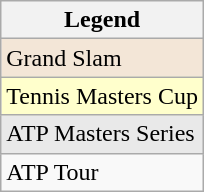<table class="wikitable sortable mw-collapsible mw-collapsed">
<tr>
<th>Legend</th>
</tr>
<tr style="background:#f3e6d7;">
<td>Grand Slam</td>
</tr>
<tr style="background:#ffffcc;">
<td>Tennis Masters Cup</td>
</tr>
<tr style="background:#e9e9e9;">
<td>ATP Masters Series</td>
</tr>
<tr>
<td>ATP Tour</td>
</tr>
</table>
